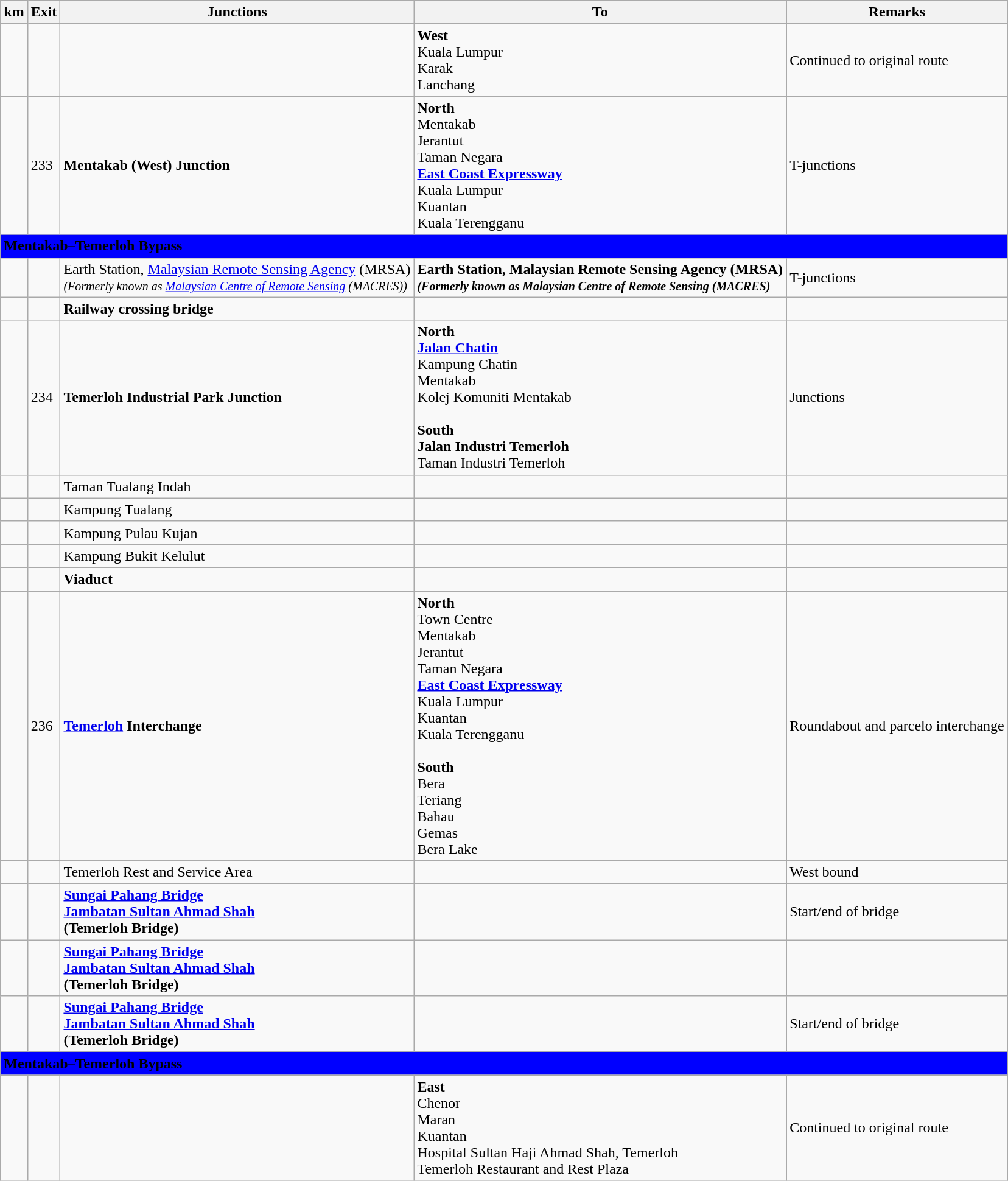<table class="wikitable">
<tr>
<th>km</th>
<th>Exit</th>
<th>Junctions</th>
<th>To</th>
<th>Remarks</th>
</tr>
<tr>
<td></td>
<td></td>
<td></td>
<td><strong>West</strong><br> Kuala Lumpur<br> Karak<br> Lanchang</td>
<td>Continued to original route </td>
</tr>
<tr>
<td></td>
<td>233</td>
<td><strong>Mentakab (West) Junction</strong></td>
<td><strong>North</strong><br> Mentakab<br> Jerantut<br> Taman Negara<br>  <strong><a href='#'>East Coast Expressway</a></strong><br>Kuala Lumpur<br>Kuantan<br>Kuala Terengganu</td>
<td>T-junctions</td>
</tr>
<tr>
<td style="width:600px" colspan="6" style="text-align:center" bgcolor="blue"><strong><span>Mentakab–Temerloh Bypass</span></strong></td>
</tr>
<tr>
<td></td>
<td></td>
<td>Earth Station, <a href='#'>Malaysian Remote Sensing Agency</a> (MRSA)<br><small><em>(Formerly known as <a href='#'>Malaysian Centre of Remote Sensing</a> (MACRES))</em></small></td>
<td><strong>Earth Station, Malaysian Remote Sensing Agency (MRSA)</strong><br><small><strong><em>(Formerly known as Malaysian Centre of Remote Sensing (MACRES)</em></strong></small></td>
<td>T-junctions</td>
</tr>
<tr>
<td></td>
<td></td>
<td><strong>Railway crossing bridge</strong></td>
<td></td>
<td></td>
</tr>
<tr>
<td></td>
<td>234</td>
<td><strong>Temerloh Industrial Park Junction</strong></td>
<td><strong>North</strong><br> <strong><a href='#'>Jalan Chatin</a></strong><br> Kampung Chatin<br> Mentakab<br>Kolej Komuniti Mentakab <br><br><strong>South</strong><br><strong>Jalan Industri Temerloh</strong><br>Taman Industri Temerloh</td>
<td>Junctions</td>
</tr>
<tr>
<td></td>
<td></td>
<td>Taman Tualang Indah</td>
<td></td>
<td></td>
</tr>
<tr>
<td></td>
<td></td>
<td>Kampung Tualang</td>
<td></td>
<td></td>
</tr>
<tr>
<td></td>
<td></td>
<td>Kampung Pulau Kujan</td>
<td></td>
<td></td>
</tr>
<tr>
<td></td>
<td></td>
<td>Kampung Bukit Kelulut</td>
<td></td>
<td></td>
</tr>
<tr>
<td></td>
<td></td>
<td><strong>Viaduct</strong></td>
<td></td>
<td></td>
</tr>
<tr>
<td></td>
<td>236</td>
<td><strong><a href='#'>Temerloh</a> Interchange</strong></td>
<td><strong>North</strong><br> Town Centre<br> Mentakab<br> Jerantut<br> Taman Negara<br>  <strong><a href='#'>East Coast Expressway</a></strong><br>Kuala Lumpur<br>Kuantan<br>Kuala Terengganu<br><br><strong>South</strong><br> Bera<br> Teriang<br> Bahau<br> Gemas<br> Bera Lake</td>
<td>Roundabout and parcelo interchange</td>
</tr>
<tr>
<td></td>
<td></td>
<td> Temerloh Rest and Service Area</td>
<td>   </td>
<td>West bound</td>
</tr>
<tr>
<td></td>
<td></td>
<td><strong><a href='#'>Sungai Pahang Bridge</a></strong><br><strong><a href='#'>Jambatan Sultan Ahmad Shah</a></strong><br><strong>(Temerloh Bridge)</strong></td>
<td></td>
<td>Start/end of bridge</td>
</tr>
<tr>
<td></td>
<td></td>
<td><strong><a href='#'>Sungai Pahang Bridge</a></strong><br><strong><a href='#'>Jambatan Sultan Ahmad Shah</a></strong><br><strong>(Temerloh Bridge)</strong></td>
<td></td>
<td></td>
</tr>
<tr>
<td></td>
<td></td>
<td><strong><a href='#'>Sungai Pahang Bridge</a></strong><br><strong><a href='#'>Jambatan Sultan Ahmad Shah</a></strong><br><strong>(Temerloh Bridge)</strong></td>
<td></td>
<td>Start/end of bridge</td>
</tr>
<tr>
<td style="width:600px" colspan="6" style="text-align:center" bgcolor="blue"><strong><span> Mentakab–Temerloh Bypass</span></strong></td>
</tr>
<tr>
<td></td>
<td></td>
<td></td>
<td><strong>East</strong><br> Chenor<br> Maran<br> Kuantan<br>Hospital Sultan Haji Ahmad Shah, Temerloh <br> Temerloh Restaurant and Rest Plaza</td>
<td>Continued to original route </td>
</tr>
</table>
